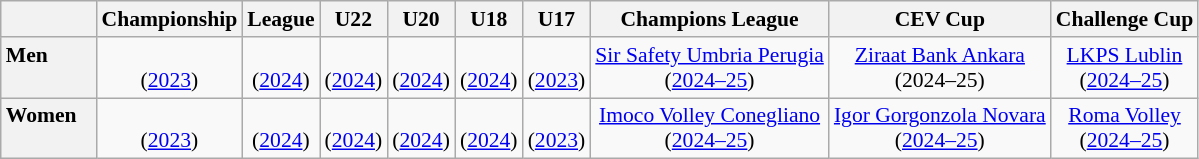<table class="wikitable" style="font-size:90%; text-align:center">
<tr>
<th style="width:8%"></th>
<th>Championship</th>
<th>League</th>
<th>U22</th>
<th>U20</th>
<th>U18</th>
<th>U17</th>
<th>Champions League</th>
<th>CEV Cup</th>
<th>Challenge Cup</th>
</tr>
<tr valign=top>
<th style="text-align:left;">Men</th>
<td><br>(<a href='#'>2023</a>)</td>
<td><br>(<a href='#'>2024</a>)</td>
<td><br>(<a href='#'>2024</a>)</td>
<td><br>(<a href='#'>2024</a>)</td>
<td><br>(<a href='#'>2024</a>)</td>
<td><br>(<a href='#'>2023</a>)</td>
<td> <a href='#'>Sir Safety Umbria Perugia</a><br>(<a href='#'>2024–25</a>)</td>
<td> <a href='#'>Ziraat Bank Ankara</a><br>(2024–25)</td>
<td> <a href='#'>LKPS Lublin</a><br>(<a href='#'>2024–25</a>)</td>
</tr>
<tr valign=top>
<th style="text-align:left;">Women</th>
<td><br>(<a href='#'>2023</a>)</td>
<td><br>(<a href='#'>2024</a>)</td>
<td><br>(<a href='#'>2024</a>)</td>
<td><br>(<a href='#'>2024</a>)</td>
<td><br>(<a href='#'>2024</a>)</td>
<td><br>(<a href='#'>2023</a>)</td>
<td> <a href='#'>Imoco Volley Conegliano</a><br>(<a href='#'>2024–25</a>)</td>
<td> <a href='#'>Igor Gorgonzola Novara</a><br>(<a href='#'>2024–25</a>)</td>
<td> <a href='#'>Roma Volley</a><br>(<a href='#'>2024–25</a>)</td>
</tr>
</table>
